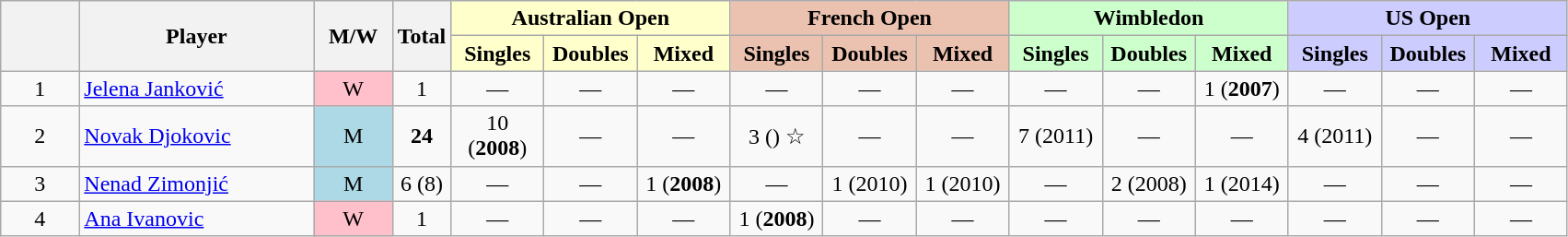<table class="wikitable mw-datatable sortable" style="text-align:center;">
<tr>
<th data-sort-type="number" width="5%" rowspan="2"></th>
<th width="15%" rowspan="2">Player</th>
<th width="5%"  rowspan="2">M/W</th>
<th rowspan="2">Total</th>
<th colspan="3" style="background:#ffc;">Australian Open</th>
<th colspan="3" style="background:#ebc2af;">French Open</th>
<th colspan="3" style="background:#cfc;">Wimbledon</th>
<th colspan="3" style="background:#ccf;">US Open</th>
</tr>
<tr>
<th style="background:#ffc; width:60px;">Singles</th>
<th style="background:#ffc; width:60px;">Doubles</th>
<th style="background:#ffc; width:60px;">Mixed</th>
<th style="background:#ebc2af; width:60px;">Singles</th>
<th style="background:#ebc2af; width:60px;">Doubles</th>
<th style="background:#ebc2af; width:60px;">Mixed</th>
<th style="background:#cfc; width:60px;">Singles</th>
<th style="background:#cfc; width:60px;">Doubles</th>
<th style="background:#cfc; width:60px;">Mixed</th>
<th style="background:#ccf; width:60px;">Singles</th>
<th style="background:#ccf; width:60px;">Doubles</th>
<th style="background:#ccf; width:60px;">Mixed</th>
</tr>
<tr>
<td>1</td>
<td style="text-align:left"><a href='#'>Jelena Janković</a></td>
<td style="background:pink;">W</td>
<td>1</td>
<td>—</td>
<td>—</td>
<td>—</td>
<td>—</td>
<td>—</td>
<td>—</td>
<td>—</td>
<td>—</td>
<td>1 (<strong>2007</strong>)</td>
<td>—</td>
<td>—</td>
<td>—</td>
</tr>
<tr>
<td>2</td>
<td style="text-align:left"><a href='#'>Novak Djokovic</a></td>
<td style="background:lightblue;">M</td>
<td><strong>24</strong></td>
<td>10 (<strong>2008</strong>)</td>
<td>—</td>
<td>—</td>
<td>3 () ☆</td>
<td>—</td>
<td>—</td>
<td>7 (2011)</td>
<td>—</td>
<td>—</td>
<td>4 (2011)</td>
<td>—</td>
<td>—</td>
</tr>
<tr>
<td>3</td>
<td style="text-align:left"><a href='#'>Nenad Zimonjić</a></td>
<td style="background:lightblue;">M</td>
<td>6 (8)</td>
<td>—</td>
<td>—</td>
<td>1 (<strong>2008</strong>)</td>
<td>—</td>
<td>1 (2010)</td>
<td>1 (2010)</td>
<td>—</td>
<td>2 (2008)</td>
<td>1 (2014)</td>
<td>—</td>
<td>—</td>
<td>—</td>
</tr>
<tr>
<td>4</td>
<td style="text-align:left"><a href='#'>Ana Ivanovic</a></td>
<td style="background:pink;">W</td>
<td>1</td>
<td>—</td>
<td>—</td>
<td>—</td>
<td>1 (<strong>2008</strong>)</td>
<td>—</td>
<td>—</td>
<td>—</td>
<td>—</td>
<td>—</td>
<td>—</td>
<td>—</td>
<td>—</td>
</tr>
</table>
